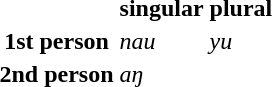<table>
<tr>
<th></th>
<th>singular</th>
<th>plural</th>
</tr>
<tr>
<th>1st person</th>
<td><em>nau</em></td>
<td><em>yu</em></td>
</tr>
<tr>
<th>2nd person</th>
<td><em>aŋ</em></td>
</tr>
</table>
